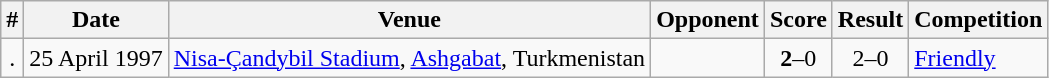<table class="wikitable">
<tr>
<th>#</th>
<th>Date</th>
<th>Venue</th>
<th>Opponent</th>
<th>Score</th>
<th>Result</th>
<th>Competition</th>
</tr>
<tr>
<td align=center>.</td>
<td>25 April 1997</td>
<td><a href='#'>Nisa-Çandybil Stadium</a>, <a href='#'>Ashgabat</a>, Turkmenistan</td>
<td></td>
<td align=center><strong>2</strong>–0</td>
<td align=center>2–0</td>
<td><a href='#'>Friendly</a></td>
</tr>
</table>
